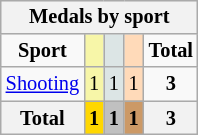<table class="wikitable" style="font-size:85%; float:right;">
<tr style="background:#efefef;">
<th colspan=7><strong>Medals by sport</strong></th>
</tr>
<tr align=center>
<td><strong>Sport</strong></td>
<td bgcolor=#f7f6a8></td>
<td bgcolor=#dce5e5></td>
<td bgcolor=#ffdab9></td>
<td><strong>Total</strong></td>
</tr>
<tr align=center>
<td><a href='#'>Shooting</a></td>
<td style="background:#F7F6A8;">1</td>
<td style="background:#DCE5E5;">1</td>
<td style="background:#FFDAB9;">1</td>
<td><strong>3</strong></td>
</tr>
<tr align=center>
<th><strong>Total</strong></th>
<th style="background:gold;"><strong>1</strong></th>
<th style="background:silver;"><strong>1</strong></th>
<th style="background:#c96;"><strong>1</strong></th>
<th><strong>3</strong></th>
</tr>
</table>
